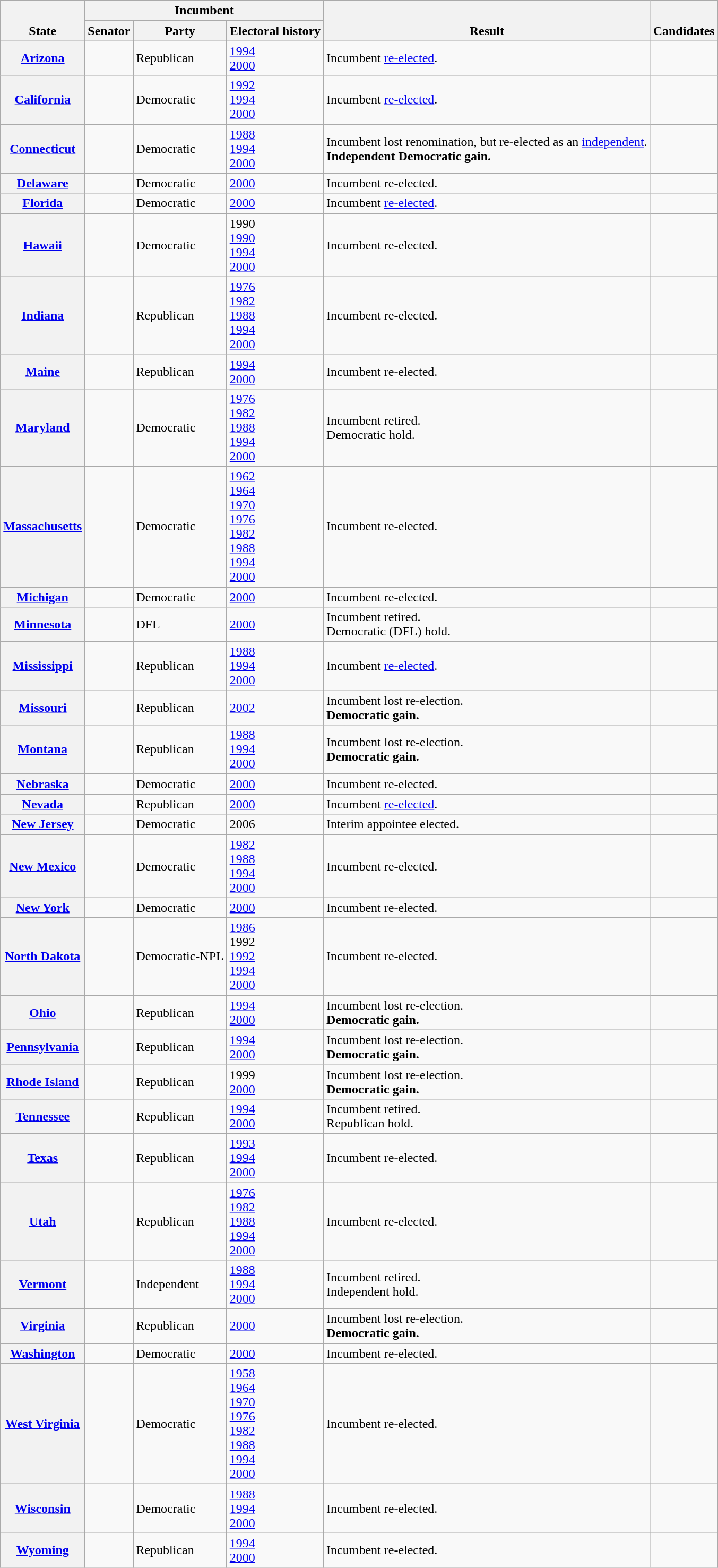<table class="wikitable sortable">
<tr valign=bottom>
<th rowspan=2>State</th>
<th colspan=3>Incumbent</th>
<th rowspan=2>Result</th>
<th rowspan=2>Candidates</th>
</tr>
<tr>
<th>Senator</th>
<th>Party</th>
<th>Electoral history</th>
</tr>
<tr>
<th><a href='#'>Arizona</a></th>
<td></td>
<td>Republican</td>
<td><a href='#'>1994</a><br><a href='#'>2000</a></td>
<td>Incumbent <a href='#'>re-elected</a>.</td>
<td nowrap></td>
</tr>
<tr>
<th><a href='#'>California</a></th>
<td></td>
<td>Democratic</td>
<td><a href='#'>1992 </a><br><a href='#'>1994</a><br><a href='#'>2000</a></td>
<td>Incumbent <a href='#'>re-elected</a>.</td>
<td nowrap></td>
</tr>
<tr>
<th><a href='#'>Connecticut</a></th>
<td></td>
<td>Democratic</td>
<td><a href='#'>1988</a><br><a href='#'>1994</a><br><a href='#'>2000</a></td>
<td>Incumbent lost renomination, but re-elected as an <a href='#'>independent</a>.<br><strong>Independent Democratic gain.</strong></td>
<td nowrap></td>
</tr>
<tr>
<th><a href='#'>Delaware</a></th>
<td></td>
<td>Democratic</td>
<td><a href='#'>2000</a></td>
<td>Incumbent re-elected.</td>
<td nowrap></td>
</tr>
<tr>
<th><a href='#'>Florida</a></th>
<td></td>
<td>Democratic</td>
<td><a href='#'>2000</a></td>
<td>Incumbent <a href='#'>re-elected</a>.</td>
<td nowrap></td>
</tr>
<tr>
<th><a href='#'>Hawaii</a></th>
<td></td>
<td>Democratic</td>
<td>1990 <br><a href='#'>1990 </a><br><a href='#'>1994</a><br><a href='#'>2000</a></td>
<td>Incumbent re-elected.</td>
<td nowrap></td>
</tr>
<tr>
<th><a href='#'>Indiana</a></th>
<td></td>
<td>Republican</td>
<td><a href='#'>1976</a><br><a href='#'>1982</a><br><a href='#'>1988</a><br><a href='#'>1994</a><br><a href='#'>2000</a></td>
<td>Incumbent re-elected.</td>
<td nowrap></td>
</tr>
<tr>
<th><a href='#'>Maine</a></th>
<td></td>
<td>Republican</td>
<td><a href='#'>1994</a><br><a href='#'>2000</a></td>
<td>Incumbent re-elected.</td>
<td nowrap></td>
</tr>
<tr>
<th><a href='#'>Maryland</a></th>
<td></td>
<td>Democratic</td>
<td><a href='#'>1976</a><br><a href='#'>1982</a><br><a href='#'>1988</a><br><a href='#'>1994</a><br><a href='#'>2000</a></td>
<td>Incumbent retired.<br>Democratic hold.</td>
<td nowrap></td>
</tr>
<tr>
<th><a href='#'>Massachusetts</a></th>
<td></td>
<td>Democratic</td>
<td><a href='#'>1962 </a><br><a href='#'>1964</a><br><a href='#'>1970</a><br><a href='#'>1976</a><br><a href='#'>1982</a><br><a href='#'>1988</a><br><a href='#'>1994</a><br><a href='#'>2000</a></td>
<td>Incumbent re-elected.</td>
<td nowrap></td>
</tr>
<tr>
<th><a href='#'>Michigan</a></th>
<td></td>
<td>Democratic</td>
<td><a href='#'>2000</a></td>
<td>Incumbent re-elected.</td>
<td nowrap></td>
</tr>
<tr>
<th><a href='#'>Minnesota</a></th>
<td></td>
<td>DFL</td>
<td><a href='#'>2000</a></td>
<td>Incumbent retired.<br>Democratic (DFL) hold.</td>
<td nowrap></td>
</tr>
<tr>
<th><a href='#'>Mississippi</a></th>
<td></td>
<td>Republican</td>
<td><a href='#'>1988</a><br><a href='#'>1994</a><br><a href='#'>2000</a></td>
<td>Incumbent <a href='#'>re-elected</a>.</td>
<td nowrap></td>
</tr>
<tr>
<th><a href='#'>Missouri</a></th>
<td></td>
<td>Republican</td>
<td><a href='#'>2002 </a></td>
<td>Incumbent lost re-election.<br><strong>Democratic gain.</strong></td>
<td nowrap></td>
</tr>
<tr>
<th><a href='#'>Montana</a></th>
<td></td>
<td>Republican</td>
<td><a href='#'>1988</a><br><a href='#'>1994</a><br><a href='#'>2000</a></td>
<td>Incumbent lost re-election.<br><strong>Democratic gain.</strong></td>
<td nowrap></td>
</tr>
<tr>
<th><a href='#'>Nebraska</a></th>
<td></td>
<td>Democratic</td>
<td><a href='#'>2000</a></td>
<td>Incumbent re-elected.</td>
<td nowrap></td>
</tr>
<tr>
<th><a href='#'>Nevada</a></th>
<td></td>
<td>Republican</td>
<td><a href='#'>2000</a></td>
<td>Incumbent <a href='#'>re-elected</a>.</td>
<td nowrap></td>
</tr>
<tr>
<th><a href='#'>New Jersey</a></th>
<td></td>
<td>Democratic</td>
<td>2006 </td>
<td>Interim appointee elected.</td>
<td nowrap></td>
</tr>
<tr>
<th><a href='#'>New Mexico</a></th>
<td></td>
<td>Democratic</td>
<td><a href='#'>1982</a><br><a href='#'>1988</a><br><a href='#'>1994</a><br><a href='#'>2000</a></td>
<td>Incumbent re-elected.</td>
<td nowrap></td>
</tr>
<tr>
<th><a href='#'>New York</a></th>
<td></td>
<td>Democratic</td>
<td><a href='#'>2000</a></td>
<td>Incumbent re-elected.</td>
<td nowrap></td>
</tr>
<tr>
<th><a href='#'>North Dakota</a></th>
<td></td>
<td>Democratic-NPL</td>
<td><a href='#'>1986</a><br>1992 <br><a href='#'>1992 </a><br><a href='#'>1994</a><br><a href='#'>2000</a></td>
<td>Incumbent re-elected.</td>
<td nowrap></td>
</tr>
<tr>
<th><a href='#'>Ohio</a></th>
<td></td>
<td>Republican</td>
<td><a href='#'>1994</a><br><a href='#'>2000</a></td>
<td>Incumbent lost re-election.<br><strong>Democratic gain.</strong></td>
<td nowrap></td>
</tr>
<tr>
<th><a href='#'>Pennsylvania</a></th>
<td></td>
<td>Republican</td>
<td><a href='#'>1994</a><br><a href='#'>2000</a></td>
<td>Incumbent lost re-election.<br><strong>Democratic gain.</strong></td>
<td nowrap></td>
</tr>
<tr>
<th><a href='#'>Rhode Island</a></th>
<td></td>
<td>Republican</td>
<td>1999 <br><a href='#'>2000</a></td>
<td>Incumbent lost re-election.<br><strong>Democratic gain.</strong></td>
<td nowrap></td>
</tr>
<tr>
<th><a href='#'>Tennessee</a></th>
<td></td>
<td>Republican</td>
<td><a href='#'>1994</a><br><a href='#'>2000</a></td>
<td>Incumbent retired.<br>Republican hold.</td>
<td nowrap></td>
</tr>
<tr>
<th><a href='#'>Texas</a></th>
<td></td>
<td>Republican</td>
<td><a href='#'>1993 </a><br><a href='#'>1994</a><br><a href='#'>2000</a></td>
<td>Incumbent re-elected.</td>
<td nowrap></td>
</tr>
<tr>
<th><a href='#'>Utah</a></th>
<td></td>
<td>Republican</td>
<td><a href='#'>1976</a><br><a href='#'>1982</a><br><a href='#'>1988</a><br><a href='#'>1994</a><br><a href='#'>2000</a></td>
<td>Incumbent re-elected.</td>
<td nowrap></td>
</tr>
<tr>
<th><a href='#'>Vermont</a></th>
<td></td>
<td>Independent</td>
<td><a href='#'>1988</a><br><a href='#'>1994</a><br><a href='#'>2000</a></td>
<td>Incumbent retired.<br>Independent hold.</td>
<td nowrap></td>
</tr>
<tr>
<th><a href='#'>Virginia</a></th>
<td></td>
<td>Republican</td>
<td><a href='#'>2000</a></td>
<td>Incumbent lost re-election.<br><strong>Democratic gain.</strong></td>
<td nowrap></td>
</tr>
<tr>
<th><a href='#'>Washington</a></th>
<td></td>
<td>Democratic</td>
<td><a href='#'>2000</a></td>
<td>Incumbent re-elected.</td>
<td nowrap></td>
</tr>
<tr>
<th><a href='#'>West Virginia</a></th>
<td></td>
<td>Democratic</td>
<td><a href='#'>1958</a><br><a href='#'>1964</a><br><a href='#'>1970</a><br><a href='#'>1976</a><br><a href='#'>1982</a><br><a href='#'>1988</a><br><a href='#'>1994</a><br><a href='#'>2000</a></td>
<td>Incumbent re-elected.</td>
<td nowrap></td>
</tr>
<tr>
<th><a href='#'>Wisconsin</a></th>
<td></td>
<td>Democratic</td>
<td><a href='#'>1988</a><br><a href='#'>1994</a><br><a href='#'>2000</a></td>
<td>Incumbent re-elected.</td>
<td nowrap></td>
</tr>
<tr>
<th><a href='#'>Wyoming</a></th>
<td></td>
<td>Republican</td>
<td><a href='#'>1994</a><br><a href='#'>2000</a></td>
<td>Incumbent re-elected.</td>
<td nowrap></td>
</tr>
</table>
